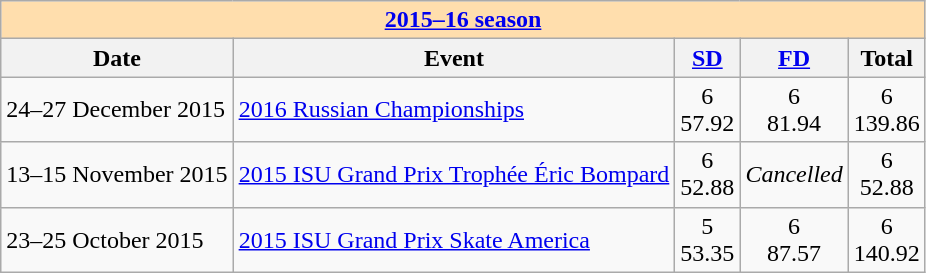<table class="wikitable">
<tr>
<td style="background-color: #ffdead;" colspan=5 align=center><strong><a href='#'>2015–16 season</a></strong></td>
</tr>
<tr>
<th>Date</th>
<th>Event</th>
<th><a href='#'>SD</a></th>
<th><a href='#'>FD</a></th>
<th>Total</th>
</tr>
<tr>
<td>24–27 December 2015</td>
<td><a href='#'>2016 Russian Championships</a></td>
<td align=center>6 <br> 57.92</td>
<td align=center>6 <br> 81.94</td>
<td align=center>6 <br> 139.86</td>
</tr>
<tr>
<td>13–15 November 2015</td>
<td><a href='#'>2015 ISU Grand Prix Trophée Éric Bompard</a></td>
<td align=center>6 <br> 52.88</td>
<td align=center><em>Cancelled</em></td>
<td align=center>6 <br> 52.88</td>
</tr>
<tr>
<td>23–25 October 2015</td>
<td><a href='#'>2015 ISU Grand Prix Skate America</a></td>
<td align=center>5 <br> 53.35</td>
<td align=center>6 <br> 87.57</td>
<td align=center>6 <br> 140.92</td>
</tr>
</table>
